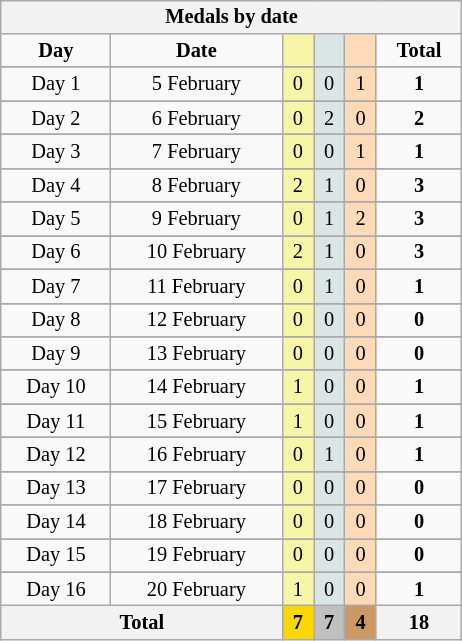<table class="wikitable" style="font-size:85%; float:right; clear:right; min-width:308px">
<tr bgcolor=efefef>
<th colspan=6><strong>Medals by date</strong></th>
</tr>
<tr align=center>
<td><strong>Day</strong></td>
<td><strong>Date</strong></td>
<td bgcolor=#f7f6a8></td>
<td bgcolor=#dce5e5></td>
<td bgcolor=#ffdab9></td>
<td><strong>Total</strong></td>
</tr>
<tr>
</tr>
<tr align=center>
<td>Day 1</td>
<td>5 February</td>
<td bgcolor=F7F6A8>0</td>
<td bgcolor=DCE5E5>0</td>
<td bgcolor=FFDAB9>1</td>
<td><strong>1</strong></td>
</tr>
<tr>
</tr>
<tr align=center>
<td>Day 2</td>
<td>6 February</td>
<td bgcolor=F7F6A8>0</td>
<td bgcolor=DCE5E5>2</td>
<td bgcolor=FFDAB9>0</td>
<td><strong>2</strong></td>
</tr>
<tr>
</tr>
<tr align=center>
<td>Day 3</td>
<td>7 February</td>
<td bgcolor=F7F6A8>0</td>
<td bgcolor=DCE5E5>0</td>
<td bgcolor=FFDAB9>1</td>
<td><strong>1</strong></td>
</tr>
<tr>
</tr>
<tr align=center>
<td>Day 4</td>
<td>8 February</td>
<td bgcolor=F7F6A8>2</td>
<td bgcolor=DCE5E5>1</td>
<td bgcolor=FFDAB9>0</td>
<td><strong>3</strong></td>
</tr>
<tr>
</tr>
<tr align=center>
<td>Day 5</td>
<td>9 February</td>
<td bgcolor=F7F6A8>0</td>
<td bgcolor=DCE5E5>1</td>
<td bgcolor=FFDAB9>2</td>
<td><strong>3</strong></td>
</tr>
<tr>
</tr>
<tr align=center>
<td>Day 6</td>
<td>10 February</td>
<td bgcolor=F7F6A8>2</td>
<td bgcolor=DCE5E5>1</td>
<td bgcolor=FFDAB9>0</td>
<td><strong>3</strong></td>
</tr>
<tr>
</tr>
<tr align=center>
<td>Day 7</td>
<td>11 February</td>
<td bgcolor=F7F6A8>0</td>
<td bgcolor=DCE5E5>1</td>
<td bgcolor=FFDAB9>0</td>
<td><strong>1</strong></td>
</tr>
<tr>
</tr>
<tr align=center>
<td>Day 8</td>
<td>12 February</td>
<td bgcolor=F7F6A8>0</td>
<td bgcolor=DCE5E5>0</td>
<td bgcolor=FFDAB9>0</td>
<td><strong>0</strong></td>
</tr>
<tr>
</tr>
<tr align=center>
<td>Day 9</td>
<td>13 February</td>
<td bgcolor=F7F6A8>0</td>
<td bgcolor=DCE5E5>0</td>
<td bgcolor=FFDAB9>0</td>
<td><strong>0</strong></td>
</tr>
<tr>
</tr>
<tr align=center>
<td>Day 10</td>
<td>14 February</td>
<td bgcolor=F7F6A8>1</td>
<td bgcolor=DCE5E5>0</td>
<td bgcolor=FFDAB9>0</td>
<td><strong>1</strong></td>
</tr>
<tr>
</tr>
<tr align=center>
<td>Day 11</td>
<td>15 February</td>
<td bgcolor=F7F6A8>1</td>
<td bgcolor=DCE5E5>0</td>
<td bgcolor=FFDAB9>0</td>
<td><strong>1</strong></td>
</tr>
<tr>
</tr>
<tr align=center>
<td>Day 12</td>
<td>16 February</td>
<td bgcolor=F7F6A8>0</td>
<td bgcolor=DCE5E5>1</td>
<td bgcolor=FFDAB9>0</td>
<td><strong>1</strong></td>
</tr>
<tr>
</tr>
<tr align=center>
<td>Day 13</td>
<td>17 February</td>
<td bgcolor=F7F6A8>0</td>
<td bgcolor=DCE5E5>0</td>
<td bgcolor=FFDAB9>0</td>
<td><strong>0</strong></td>
</tr>
<tr>
</tr>
<tr align=center>
<td>Day 14</td>
<td>18 February</td>
<td bgcolor=F7F6A8>0</td>
<td bgcolor=DCE5E5>0</td>
<td bgcolor=FFDAB9>0</td>
<td><strong>0</strong></td>
</tr>
<tr>
</tr>
<tr align=center>
<td>Day 15</td>
<td>19 February</td>
<td bgcolor=F7F6A8>0</td>
<td bgcolor=DCE5E5>0</td>
<td bgcolor=FFDAB9>0</td>
<td><strong>0</strong></td>
</tr>
<tr>
</tr>
<tr align=center>
<td>Day 16</td>
<td>20 February</td>
<td bgcolor=F7F6A8>1</td>
<td bgcolor=DCE5E5>0</td>
<td bgcolor=FFDAB9>0</td>
<td><strong>1</strong></td>
</tr>
<tr>
<th colspan=2><strong>Total</strong></th>
<th style="background:gold"><strong>7</strong></th>
<th style="background:silver"><strong>7</strong></th>
<th style="background:#c96"><strong>4</strong></th>
<th><strong>18</strong></th>
</tr>
</table>
